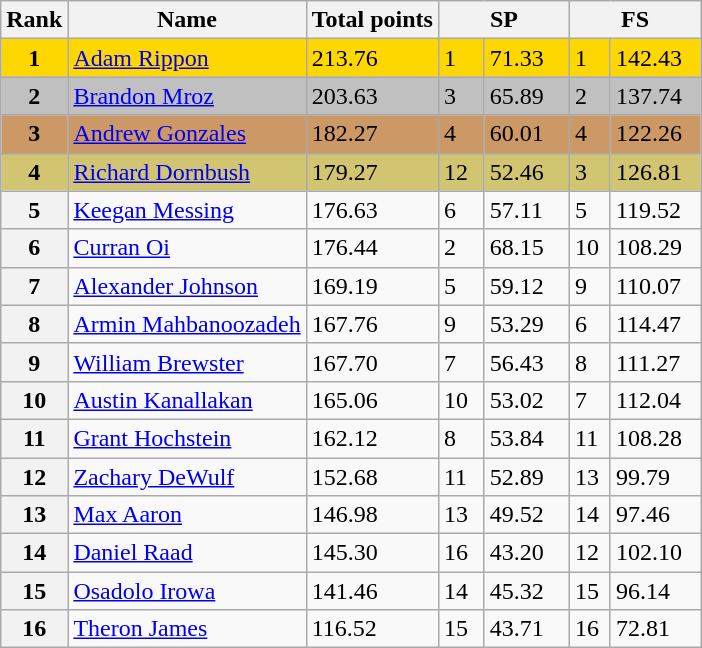<table class="wikitable">
<tr>
<th>Rank</th>
<th>Name</th>
<th>Total points</th>
<th colspan="2" width="80px">SP</th>
<th colspan="2" width="80px">FS</th>
</tr>
<tr style="background:gold;">
<td style="text-align:center;"><strong>1</strong></td>
<td><a href='#'>Adam Rippon</a></td>
<td>213.76</td>
<td>1</td>
<td>71.33</td>
<td>1</td>
<td>142.43</td>
</tr>
<tr style="background:silver;">
<td style="text-align:center;"><strong>2</strong></td>
<td><a href='#'>Brandon Mroz</a></td>
<td>203.63</td>
<td>3</td>
<td>65.89</td>
<td>2</td>
<td>137.74</td>
</tr>
<tr style="background:#c96;">
<td style="text-align:center;"><strong>3</strong></td>
<td><a href='#'>Andrew Gonzales</a></td>
<td>182.27</td>
<td>4</td>
<td>60.01</td>
<td>4</td>
<td>122.26</td>
</tr>
<tr style="background:#d1c571;">
<td style="text-align:center;"><strong>4</strong></td>
<td><a href='#'>Richard Dornbush</a></td>
<td>179.27</td>
<td>12</td>
<td>52.46</td>
<td>3</td>
<td>126.81</td>
</tr>
<tr>
<th>5</th>
<td><a href='#'>Keegan Messing</a></td>
<td>176.63</td>
<td>6</td>
<td>57.11</td>
<td>5</td>
<td>119.52</td>
</tr>
<tr>
<th>6</th>
<td><a href='#'>Curran Oi</a></td>
<td>176.44</td>
<td>2</td>
<td>68.15</td>
<td>10</td>
<td>108.29</td>
</tr>
<tr>
<th>7</th>
<td><a href='#'>Alexander Johnson</a></td>
<td>169.19</td>
<td>5</td>
<td>59.12</td>
<td>9</td>
<td>110.07</td>
</tr>
<tr>
<th>8</th>
<td><a href='#'>Armin Mahbanoozadeh</a></td>
<td>167.76</td>
<td>9</td>
<td>53.29</td>
<td>6</td>
<td>114.47</td>
</tr>
<tr>
<th>9</th>
<td><a href='#'>William Brewster</a></td>
<td>167.70</td>
<td>7</td>
<td>56.43</td>
<td>8</td>
<td>111.27</td>
</tr>
<tr>
<th>10</th>
<td><a href='#'>Austin Kanallakan</a></td>
<td>165.06</td>
<td>10</td>
<td>53.02</td>
<td>7</td>
<td>112.04</td>
</tr>
<tr>
<th>11</th>
<td><a href='#'>Grant Hochstein</a></td>
<td>162.12</td>
<td>8</td>
<td>53.84</td>
<td>11</td>
<td>108.28</td>
</tr>
<tr>
<th>12</th>
<td><a href='#'>Zachary DeWulf</a></td>
<td>152.68</td>
<td>11</td>
<td>52.89</td>
<td>13</td>
<td>99.79</td>
</tr>
<tr>
<th>13</th>
<td><a href='#'>Max Aaron</a></td>
<td>146.98</td>
<td>13</td>
<td>49.52</td>
<td>14</td>
<td>97.46</td>
</tr>
<tr>
<th>14</th>
<td><a href='#'>Daniel Raad</a></td>
<td>145.30</td>
<td>16</td>
<td>43.20</td>
<td>12</td>
<td>102.10</td>
</tr>
<tr>
<th>15</th>
<td><a href='#'>Osadolo Irowa</a></td>
<td>141.46</td>
<td>14</td>
<td>45.32</td>
<td>15</td>
<td>96.14</td>
</tr>
<tr>
<th>16</th>
<td><a href='#'>Theron James</a></td>
<td>116.52</td>
<td>15</td>
<td>43.71</td>
<td>16</td>
<td>72.81</td>
</tr>
</table>
